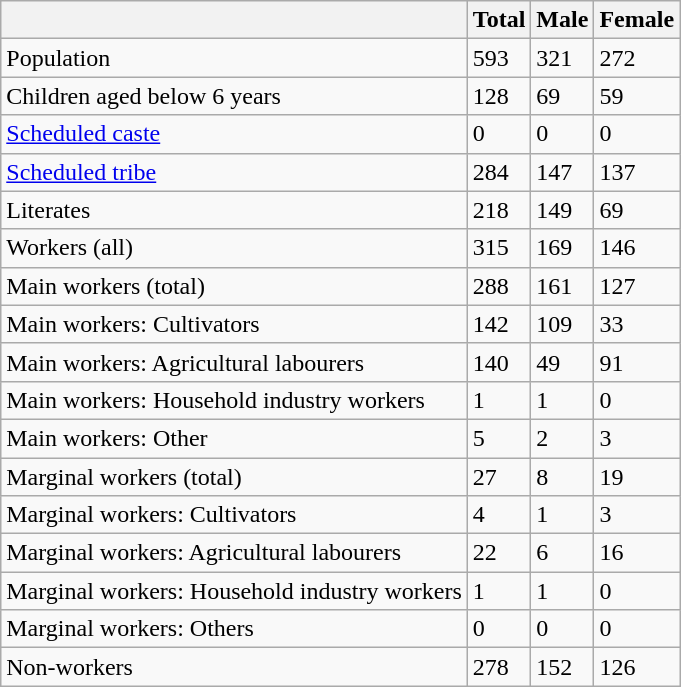<table class="wikitable sortable">
<tr>
<th></th>
<th>Total</th>
<th>Male</th>
<th>Female</th>
</tr>
<tr>
<td>Population</td>
<td>593</td>
<td>321</td>
<td>272</td>
</tr>
<tr>
<td>Children aged below 6 years</td>
<td>128</td>
<td>69</td>
<td>59</td>
</tr>
<tr>
<td><a href='#'>Scheduled caste</a></td>
<td>0</td>
<td>0</td>
<td>0</td>
</tr>
<tr>
<td><a href='#'>Scheduled tribe</a></td>
<td>284</td>
<td>147</td>
<td>137</td>
</tr>
<tr>
<td>Literates</td>
<td>218</td>
<td>149</td>
<td>69</td>
</tr>
<tr>
<td>Workers (all)</td>
<td>315</td>
<td>169</td>
<td>146</td>
</tr>
<tr>
<td>Main workers (total)</td>
<td>288</td>
<td>161</td>
<td>127</td>
</tr>
<tr>
<td>Main workers: Cultivators</td>
<td>142</td>
<td>109</td>
<td>33</td>
</tr>
<tr>
<td>Main workers: Agricultural labourers</td>
<td>140</td>
<td>49</td>
<td>91</td>
</tr>
<tr>
<td>Main workers: Household industry workers</td>
<td>1</td>
<td>1</td>
<td>0</td>
</tr>
<tr>
<td>Main workers: Other</td>
<td>5</td>
<td>2</td>
<td>3</td>
</tr>
<tr>
<td>Marginal workers (total)</td>
<td>27</td>
<td>8</td>
<td>19</td>
</tr>
<tr>
<td>Marginal workers: Cultivators</td>
<td>4</td>
<td>1</td>
<td>3</td>
</tr>
<tr>
<td>Marginal workers: Agricultural labourers</td>
<td>22</td>
<td>6</td>
<td>16</td>
</tr>
<tr>
<td>Marginal workers: Household industry workers</td>
<td>1</td>
<td>1</td>
<td>0</td>
</tr>
<tr>
<td>Marginal workers: Others</td>
<td>0</td>
<td>0</td>
<td>0</td>
</tr>
<tr>
<td>Non-workers</td>
<td>278</td>
<td>152</td>
<td>126</td>
</tr>
</table>
